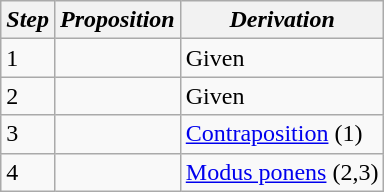<table class="wikitable">
<tr>
<th><em>Step</em></th>
<th><em>Proposition</em></th>
<th><em>Derivation</em></th>
</tr>
<tr>
<td>1</td>
<td></td>
<td>Given</td>
</tr>
<tr>
<td>2</td>
<td></td>
<td>Given</td>
</tr>
<tr>
<td>3</td>
<td></td>
<td><a href='#'>Contraposition</a> (1)</td>
</tr>
<tr>
<td>4</td>
<td></td>
<td><a href='#'>Modus ponens</a> (2,3)</td>
</tr>
</table>
